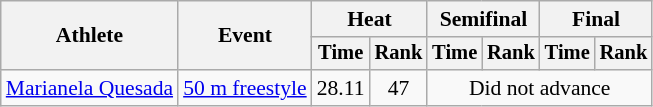<table class=wikitable style="font-size:90%">
<tr>
<th rowspan="2">Athlete</th>
<th rowspan="2">Event</th>
<th colspan="2">Heat</th>
<th colspan="2">Semifinal</th>
<th colspan="2">Final</th>
</tr>
<tr style="font-size:95%">
<th>Time</th>
<th>Rank</th>
<th>Time</th>
<th>Rank</th>
<th>Time</th>
<th>Rank</th>
</tr>
<tr align=center>
<td align=left><a href='#'>Marianela Quesada</a></td>
<td align=left><a href='#'>50 m freestyle</a></td>
<td>28.11</td>
<td>47</td>
<td colspan=4>Did not advance</td>
</tr>
</table>
